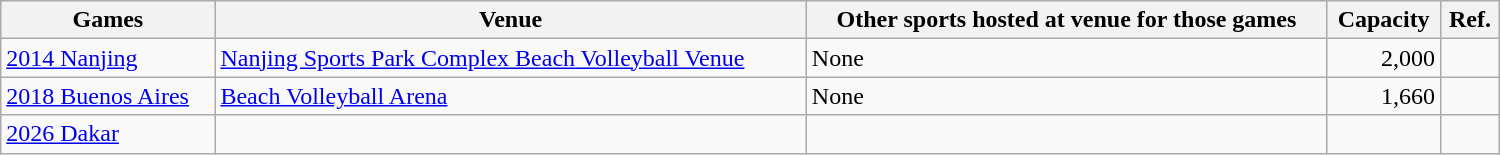<table class="wikitable sortable" width="1000px">
<tr>
<th>Games</th>
<th>Venue</th>
<th>Other sports hosted at venue for those games</th>
<th>Capacity</th>
<th>Ref.</th>
</tr>
<tr>
<td><a href='#'>2014 Nanjing</a></td>
<td><a href='#'>Nanjing Sports Park Complex Beach Volleyball Venue</a></td>
<td>None</td>
<td align="right">2,000</td>
<td align=center></td>
</tr>
<tr>
<td><a href='#'>2018 Buenos Aires</a></td>
<td><a href='#'>Beach Volleyball Arena</a></td>
<td>None</td>
<td align="right">1,660</td>
<td align="center"></td>
</tr>
<tr>
<td><a href='#'>2026 Dakar</a></td>
<td></td>
<td></td>
<td align="right"></td>
<td align="center"></td>
</tr>
</table>
